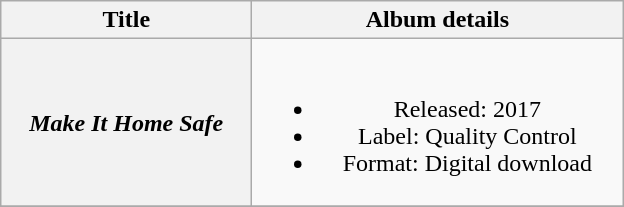<table class="wikitable plainrowheaders" style="text-align:center;">
<tr>
<th scope="col" style="width:10em;">Title</th>
<th scope="col" style="width:15em;">Album details</th>
</tr>
<tr>
<th scope="row"><em>Make It Home Safe</em></th>
<td><br><ul><li>Released: 2017</li><li>Label: Quality Control</li><li>Format: Digital download</li></ul></td>
</tr>
<tr>
</tr>
</table>
